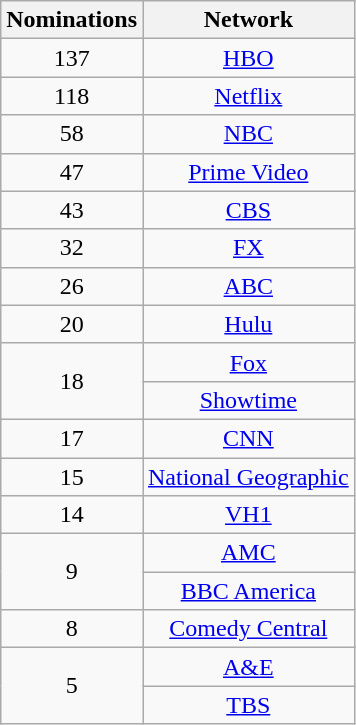<table class="wikitable sortable" style="text-align: center; max-width:20em">
<tr>
<th scope="col">Nominations</th>
<th scope="col">Network</th>
</tr>
<tr>
<td scope="row">137</td>
<td><a href='#'>HBO</a></td>
</tr>
<tr>
<td scope="row">118</td>
<td><a href='#'>Netflix</a></td>
</tr>
<tr>
<td scope="row">58</td>
<td><a href='#'>NBC</a></td>
</tr>
<tr>
<td scope="row">47</td>
<td><a href='#'>Prime Video</a></td>
</tr>
<tr>
<td scope="row">43</td>
<td><a href='#'>CBS</a></td>
</tr>
<tr>
<td scope="row">32</td>
<td><a href='#'>FX</a></td>
</tr>
<tr>
<td scope="row">26</td>
<td><a href='#'>ABC</a></td>
</tr>
<tr>
<td scope="row">20</td>
<td><a href='#'>Hulu</a></td>
</tr>
<tr>
<td scope="row" rowspan="2">18</td>
<td><a href='#'>Fox</a></td>
</tr>
<tr>
<td><a href='#'>Showtime</a></td>
</tr>
<tr>
<td scope="row">17</td>
<td><a href='#'>CNN</a></td>
</tr>
<tr>
<td scope="row">15</td>
<td><a href='#'>National Geographic</a></td>
</tr>
<tr>
<td scope="row">14</td>
<td><a href='#'>VH1</a></td>
</tr>
<tr>
<td scope="row" rowspan="2">9</td>
<td><a href='#'>AMC</a></td>
</tr>
<tr>
<td><a href='#'>BBC America</a></td>
</tr>
<tr>
<td scope="row">8</td>
<td><a href='#'>Comedy Central</a></td>
</tr>
<tr>
<td scope="row" rowspan="2">5</td>
<td><a href='#'>A&E</a></td>
</tr>
<tr>
<td><a href='#'>TBS</a></td>
</tr>
</table>
